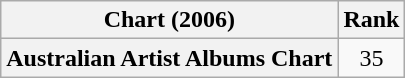<table class="wikitable plainrowheaders" style="text-align:center">
<tr>
<th scope="col">Chart (2006)</th>
<th scope="col">Rank</th>
</tr>
<tr>
<th scope="row">Australian Artist Albums Chart</th>
<td>35</td>
</tr>
</table>
